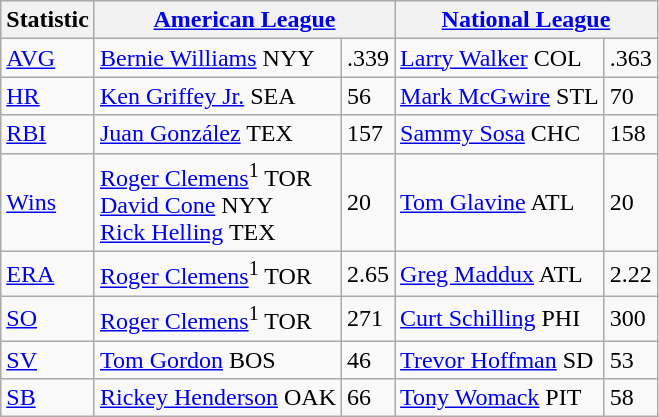<table class="wikitable">
<tr>
<th>Statistic</th>
<th colspan=2><a href='#'>American League</a></th>
<th colspan=2><a href='#'>National League</a></th>
</tr>
<tr>
<td><a href='#'>AVG</a></td>
<td><a href='#'>Bernie Williams</a> NYY</td>
<td>.339</td>
<td><a href='#'>Larry Walker</a> COL</td>
<td>.363</td>
</tr>
<tr>
<td><a href='#'>HR</a></td>
<td><a href='#'>Ken Griffey Jr.</a> SEA</td>
<td>56</td>
<td><a href='#'>Mark McGwire</a> STL</td>
<td>70</td>
</tr>
<tr>
<td><a href='#'>RBI</a></td>
<td><a href='#'>Juan González</a> TEX</td>
<td>157</td>
<td><a href='#'>Sammy Sosa</a> CHC</td>
<td>158</td>
</tr>
<tr>
<td><a href='#'>Wins</a></td>
<td><a href='#'>Roger Clemens</a><sup>1</sup> TOR<br><a href='#'>David Cone</a> NYY<br><a href='#'>Rick Helling</a> TEX</td>
<td>20</td>
<td><a href='#'>Tom Glavine</a> ATL</td>
<td>20</td>
</tr>
<tr>
<td><a href='#'>ERA</a></td>
<td><a href='#'>Roger Clemens</a><sup>1</sup> TOR</td>
<td>2.65</td>
<td><a href='#'>Greg Maddux</a> ATL</td>
<td>2.22</td>
</tr>
<tr>
<td><a href='#'>SO</a></td>
<td><a href='#'>Roger Clemens</a><sup>1</sup> TOR</td>
<td>271</td>
<td><a href='#'>Curt Schilling</a> PHI</td>
<td>300</td>
</tr>
<tr>
<td><a href='#'>SV</a></td>
<td><a href='#'>Tom Gordon</a> BOS</td>
<td>46</td>
<td><a href='#'>Trevor Hoffman</a> SD</td>
<td>53</td>
</tr>
<tr>
<td><a href='#'>SB</a></td>
<td><a href='#'>Rickey Henderson</a> OAK</td>
<td>66</td>
<td><a href='#'>Tony Womack</a> PIT</td>
<td>58</td>
</tr>
</table>
